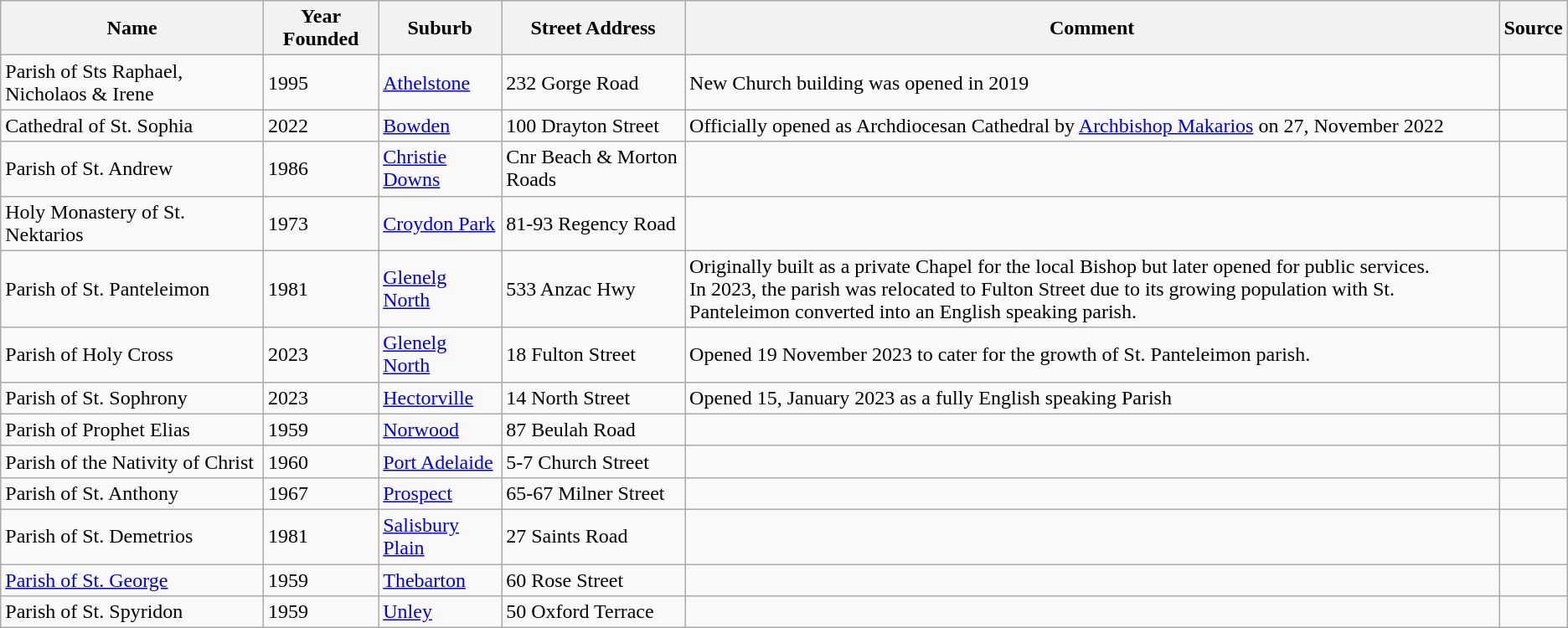<table class="wikitable">
<tr>
<th>Name</th>
<th>Year Founded</th>
<th>Suburb</th>
<th>Street Address</th>
<th>Comment</th>
<th>Source</th>
</tr>
<tr>
<td>Parish of Sts Raphael, Nicholaos & Irene</td>
<td>1995</td>
<td><a href='#'>Athelstone</a></td>
<td>232 Gorge Road</td>
<td>New Church building was opened in 2019</td>
<td></td>
</tr>
<tr>
<td>Cathedral of St. Sophia</td>
<td>2022</td>
<td><a href='#'>Bowden</a></td>
<td>100 Drayton Street</td>
<td>Officially opened as Archdiocesan Cathedral by <a href='#'>Archbishop Makarios</a> on 27, November 2022</td>
<td></td>
</tr>
<tr>
<td>Parish of St. Andrew</td>
<td>1986</td>
<td><a href='#'>Christie Downs</a></td>
<td>Cnr Beach & Morton Roads</td>
<td></td>
<td></td>
</tr>
<tr>
<td>Holy Monastery of St. Nektarios</td>
<td>1973</td>
<td><a href='#'>Croydon Park</a></td>
<td>81-93 Regency Road</td>
<td></td>
<td> </td>
</tr>
<tr>
<td>Parish of St. Panteleimon</td>
<td>1981</td>
<td><a href='#'>Glenelg North</a></td>
<td>533 Anzac Hwy</td>
<td>Originally built as a private Chapel for the local Bishop but later opened for public services.<br>In 2023, the parish was relocated to Fulton Street due to its growing population with St. Panteleimon converted into an English speaking parish.</td>
<td></td>
</tr>
<tr>
<td>Parish of Holy Cross</td>
<td>2023</td>
<td><a href='#'>Glenelg North</a></td>
<td>18 Fulton Street</td>
<td>Opened 19 November 2023 to cater for the growth of St. Panteleimon parish.</td>
<td></td>
</tr>
<tr>
<td>Parish of St. Sophrony</td>
<td>2023</td>
<td><a href='#'>Hectorville</a></td>
<td>14 North Street</td>
<td>Opened 15, January 2023 as a fully English speaking Parish</td>
<td></td>
</tr>
<tr>
<td>Parish of Prophet Elias</td>
<td>1959</td>
<td><a href='#'>Norwood</a></td>
<td>87 Beulah Road</td>
<td></td>
<td> </td>
</tr>
<tr>
<td>Parish of the Nativity of Christ</td>
<td>1960</td>
<td><a href='#'>Port Adelaide</a></td>
<td>5-7 Church Street</td>
<td></td>
<td> </td>
</tr>
<tr>
<td>Parish of St. Anthony</td>
<td>1967</td>
<td><a href='#'>Prospect</a></td>
<td>65-67 Milner Street</td>
<td></td>
<td> </td>
</tr>
<tr>
<td>Parish of St. Demetrios</td>
<td>1981</td>
<td><a href='#'>Salisbury Plain</a></td>
<td>27 Saints Road</td>
<td></td>
<td></td>
</tr>
<tr>
<td><a href='#'>Parish of St. George</a></td>
<td>1959</td>
<td><a href='#'>Thebarton</a></td>
<td>60 Rose Street</td>
<td></td>
<td> </td>
</tr>
<tr>
<td>Parish of St. Spyridon</td>
<td>1959</td>
<td><a href='#'>Unley</a></td>
<td>50 Oxford Terrace</td>
<td></td>
<td></td>
</tr>
</table>
